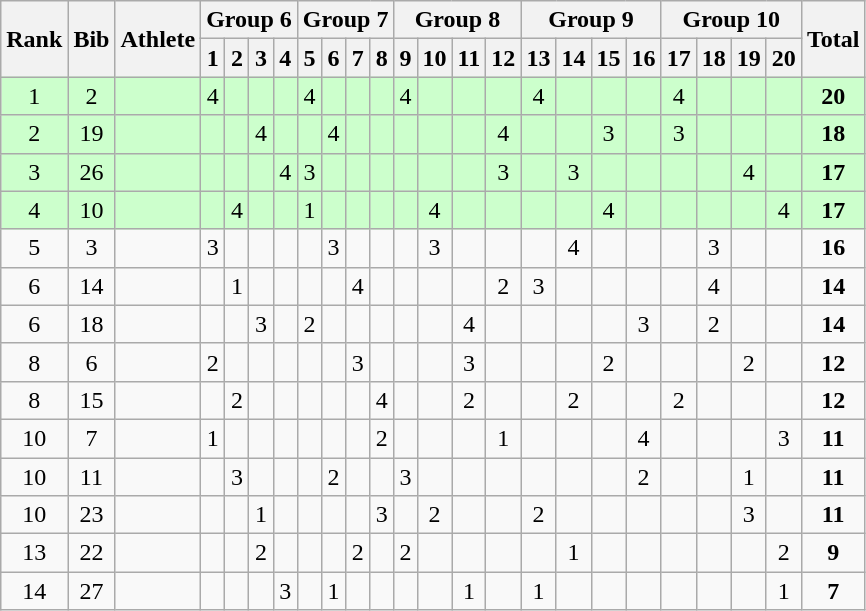<table class="wikitable" style="text-align:center;">
<tr>
<th rowspan=2>Rank</th>
<th rowspan=2>Bib</th>
<th rowspan=2>Athlete</th>
<th colspan=4>Group 6</th>
<th colspan=4>Group 7</th>
<th colspan=4>Group 8</th>
<th colspan=4>Group 9</th>
<th colspan=4>Group 10</th>
<th rowspan=2>Total</th>
</tr>
<tr>
<th>1</th>
<th>2</th>
<th>3</th>
<th>4</th>
<th>5</th>
<th>6</th>
<th>7</th>
<th>8</th>
<th>9</th>
<th>10</th>
<th>11</th>
<th>12</th>
<th>13</th>
<th>14</th>
<th>15</th>
<th>16</th>
<th>17</th>
<th>18</th>
<th>19</th>
<th>20</th>
</tr>
<tr bgcolor=ccffcc>
<td>1</td>
<td>2</td>
<td align=left></td>
<td>4</td>
<td></td>
<td></td>
<td></td>
<td>4</td>
<td></td>
<td></td>
<td></td>
<td>4</td>
<td></td>
<td></td>
<td></td>
<td>4</td>
<td></td>
<td></td>
<td></td>
<td>4</td>
<td></td>
<td></td>
<td></td>
<td><strong>20</strong></td>
</tr>
<tr bgcolor=ccffcc>
<td>2</td>
<td>19</td>
<td align=left></td>
<td></td>
<td></td>
<td>4</td>
<td></td>
<td></td>
<td>4</td>
<td></td>
<td></td>
<td></td>
<td></td>
<td></td>
<td>4</td>
<td></td>
<td></td>
<td>3</td>
<td></td>
<td>3</td>
<td></td>
<td></td>
<td></td>
<td><strong>18</strong></td>
</tr>
<tr bgcolor=ccffcc>
<td>3</td>
<td>26</td>
<td align=left></td>
<td></td>
<td></td>
<td></td>
<td>4</td>
<td>3</td>
<td></td>
<td></td>
<td></td>
<td></td>
<td></td>
<td></td>
<td>3</td>
<td></td>
<td>3</td>
<td></td>
<td></td>
<td></td>
<td></td>
<td>4</td>
<td></td>
<td><strong>17</strong></td>
</tr>
<tr bgcolor=ccffcc>
<td>4</td>
<td>10</td>
<td align=left></td>
<td></td>
<td>4</td>
<td></td>
<td></td>
<td>1</td>
<td></td>
<td></td>
<td></td>
<td></td>
<td>4</td>
<td></td>
<td></td>
<td></td>
<td></td>
<td>4</td>
<td></td>
<td></td>
<td></td>
<td></td>
<td>4</td>
<td><strong>17</strong></td>
</tr>
<tr>
<td>5</td>
<td>3</td>
<td align=left></td>
<td>3</td>
<td></td>
<td></td>
<td></td>
<td></td>
<td>3</td>
<td></td>
<td></td>
<td></td>
<td>3</td>
<td></td>
<td></td>
<td></td>
<td>4</td>
<td></td>
<td></td>
<td></td>
<td>3</td>
<td></td>
<td></td>
<td><strong>16</strong></td>
</tr>
<tr>
<td>6</td>
<td>14</td>
<td align=left></td>
<td></td>
<td>1</td>
<td></td>
<td></td>
<td></td>
<td></td>
<td>4</td>
<td></td>
<td></td>
<td></td>
<td></td>
<td>2</td>
<td>3</td>
<td></td>
<td></td>
<td></td>
<td></td>
<td>4</td>
<td></td>
<td></td>
<td><strong>14</strong></td>
</tr>
<tr>
<td>6</td>
<td>18</td>
<td align=left></td>
<td></td>
<td></td>
<td>3</td>
<td></td>
<td>2</td>
<td></td>
<td></td>
<td></td>
<td></td>
<td></td>
<td>4</td>
<td></td>
<td></td>
<td></td>
<td></td>
<td>3</td>
<td></td>
<td>2</td>
<td></td>
<td></td>
<td><strong>14</strong></td>
</tr>
<tr>
<td>8</td>
<td>6</td>
<td align=left></td>
<td>2</td>
<td></td>
<td></td>
<td></td>
<td></td>
<td></td>
<td>3</td>
<td></td>
<td></td>
<td></td>
<td>3</td>
<td></td>
<td></td>
<td></td>
<td>2</td>
<td></td>
<td></td>
<td></td>
<td>2</td>
<td></td>
<td><strong>12</strong></td>
</tr>
<tr>
<td>8</td>
<td>15</td>
<td align=left></td>
<td></td>
<td>2</td>
<td></td>
<td></td>
<td></td>
<td></td>
<td></td>
<td>4</td>
<td></td>
<td></td>
<td>2</td>
<td></td>
<td></td>
<td>2</td>
<td></td>
<td></td>
<td>2</td>
<td></td>
<td></td>
<td></td>
<td><strong>12</strong></td>
</tr>
<tr>
<td>10</td>
<td>7</td>
<td align=left></td>
<td>1</td>
<td></td>
<td></td>
<td></td>
<td></td>
<td></td>
<td></td>
<td>2</td>
<td></td>
<td></td>
<td></td>
<td>1</td>
<td></td>
<td></td>
<td></td>
<td>4</td>
<td></td>
<td></td>
<td></td>
<td>3</td>
<td><strong>11</strong></td>
</tr>
<tr>
<td>10</td>
<td>11</td>
<td align=left></td>
<td></td>
<td>3</td>
<td></td>
<td></td>
<td></td>
<td>2</td>
<td></td>
<td></td>
<td>3</td>
<td></td>
<td></td>
<td></td>
<td></td>
<td></td>
<td></td>
<td>2</td>
<td></td>
<td></td>
<td>1</td>
<td></td>
<td><strong>11</strong></td>
</tr>
<tr>
<td>10</td>
<td>23</td>
<td align=left></td>
<td></td>
<td></td>
<td>1</td>
<td></td>
<td></td>
<td></td>
<td></td>
<td>3</td>
<td></td>
<td>2</td>
<td></td>
<td></td>
<td>2</td>
<td></td>
<td></td>
<td></td>
<td></td>
<td></td>
<td>3</td>
<td></td>
<td><strong>11</strong></td>
</tr>
<tr>
<td>13</td>
<td>22</td>
<td align=left></td>
<td></td>
<td></td>
<td>2</td>
<td></td>
<td></td>
<td></td>
<td>2</td>
<td></td>
<td>2</td>
<td></td>
<td></td>
<td></td>
<td></td>
<td>1</td>
<td></td>
<td></td>
<td></td>
<td></td>
<td></td>
<td>2</td>
<td><strong>9</strong></td>
</tr>
<tr>
<td>14</td>
<td>27</td>
<td align=left></td>
<td></td>
<td></td>
<td></td>
<td>3</td>
<td></td>
<td>1</td>
<td></td>
<td></td>
<td></td>
<td></td>
<td>1</td>
<td></td>
<td>1</td>
<td></td>
<td></td>
<td></td>
<td></td>
<td></td>
<td></td>
<td>1</td>
<td><strong>7</strong></td>
</tr>
</table>
